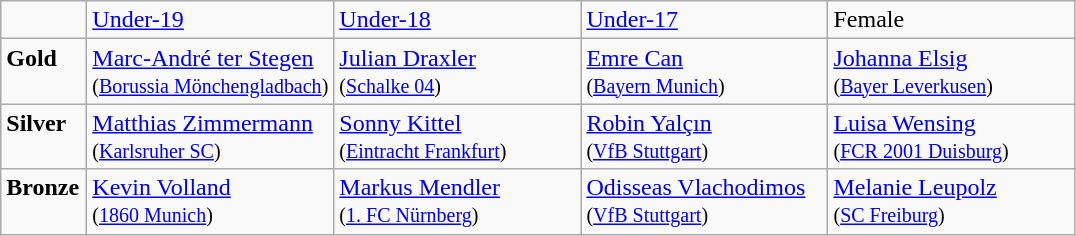<table class="wikitable">
<tr>
<td></td>
<td width="23%"><a href='#'>Under-19</a></td>
<td width="23%"><a href='#'>Under-18</a></td>
<td width="23%"><a href='#'>Under-17</a></td>
<td width="23%">Female</td>
</tr>
<tr>
<td valign="top"><strong>Gold</strong></td>
<td><a href='#'>Marc-André ter Stegen</a> <br><small>(<a href='#'>Borussia Mönchengladbach</a>)</small></td>
<td><a href='#'>Julian Draxler</a><br><small>(<a href='#'>Schalke 04</a>)</small></td>
<td><a href='#'>Emre Can</a> <br><small>(<a href='#'>Bayern Munich</a>)</small></td>
<td><a href='#'>Johanna Elsig</a> <br><small>(<a href='#'>Bayer Leverkusen</a>)</small></td>
</tr>
<tr>
<td valign="top"><strong>Silver</strong></td>
<td><a href='#'>Matthias Zimmermann</a> <br><small>(<a href='#'>Karlsruher SC</a>)</small></td>
<td><a href='#'>Sonny Kittel</a> <br><small>(<a href='#'>Eintracht Frankfurt</a>)</small></td>
<td><a href='#'>Robin Yalçın</a> <br><small>(<a href='#'>VfB Stuttgart</a>)</small></td>
<td><a href='#'>Luisa Wensing</a> <br><small>(<a href='#'>FCR 2001 Duisburg</a>)</small></td>
</tr>
<tr>
<td valign="top"><strong>Bronze</strong></td>
<td><a href='#'>Kevin Volland</a> <br><small>(<a href='#'>1860 Munich</a>)</small></td>
<td><a href='#'>Markus Mendler</a> <br><small>(<a href='#'>1. FC Nürnberg</a>)</small></td>
<td><a href='#'>Odisseas Vlachodimos</a> <br><small>(<a href='#'>VfB Stuttgart</a>)</small></td>
<td><a href='#'>Melanie Leupolz</a> <br><small>(<a href='#'>SC Freiburg</a>)</small></td>
</tr>
</table>
